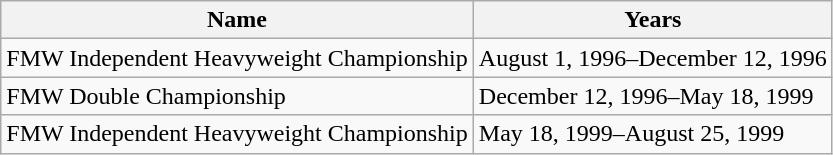<table class="wikitable">
<tr>
<th>Name</th>
<th>Years</th>
</tr>
<tr>
<td>FMW Independent Heavyweight Championship</td>
<td>August 1, 1996–December 12, 1996</td>
</tr>
<tr>
<td>FMW Double Championship</td>
<td>December 12, 1996–May 18, 1999</td>
</tr>
<tr>
<td>FMW Independent Heavyweight Championship</td>
<td>May 18, 1999–August 25, 1999</td>
</tr>
</table>
